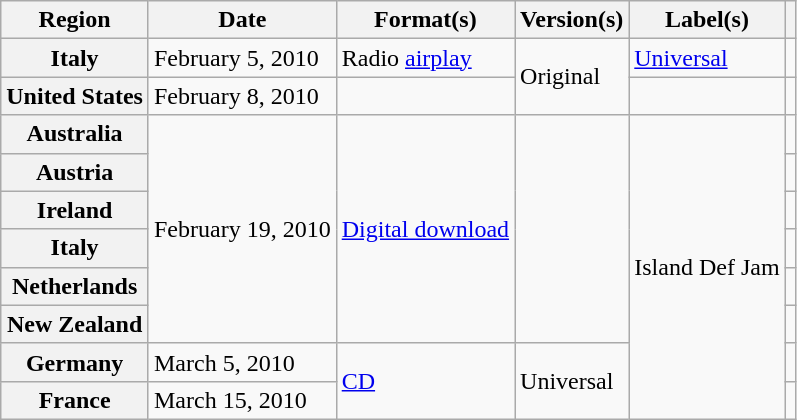<table class="wikitable plainrowheaders">
<tr>
<th scope="col">Region</th>
<th scope="col">Date</th>
<th scope="col">Format(s)</th>
<th scope="col">Version(s)</th>
<th scope="col">Label(s)</th>
<th scope="col"></th>
</tr>
<tr>
<th scope="row">Italy</th>
<td>February 5, 2010</td>
<td>Radio <a href='#'>airplay</a></td>
<td rowspan="2">Original</td>
<td><a href='#'>Universal</a></td>
<td align="center"></td>
</tr>
<tr>
<th scope="row">United States</th>
<td>February 8, 2010</td>
<td></td>
<td></td>
<td align="center"></td>
</tr>
<tr>
<th scope="row">Australia</th>
<td rowspan="6">February 19, 2010</td>
<td rowspan="6"><a href='#'>Digital download</a></td>
<td rowspan="6"></td>
<td rowspan="8">Island Def Jam</td>
<td align="center"></td>
</tr>
<tr>
<th scope="row">Austria</th>
<td align="center"></td>
</tr>
<tr>
<th scope="row">Ireland</th>
<td align="center"></td>
</tr>
<tr>
<th scope="row">Italy</th>
<td align="center"></td>
</tr>
<tr>
<th scope="row">Netherlands</th>
<td align="center"></td>
</tr>
<tr>
<th scope="row">New Zealand</th>
<td align="center"></td>
</tr>
<tr>
<th scope="row">Germany</th>
<td>March 5, 2010</td>
<td rowspan="2"><a href='#'>CD</a></td>
<td rowspan="2">Universal</td>
<td align="center"></td>
</tr>
<tr>
<th scope="row">France</th>
<td>March 15, 2010</td>
<td align="center"></td>
</tr>
</table>
